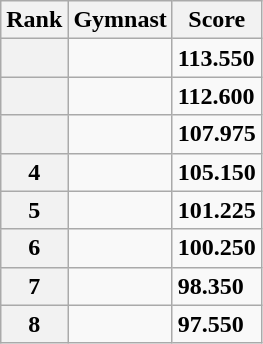<table class="wikitable sortable">
<tr>
<th scope="col">Rank</th>
<th scope="col">Gymnast</th>
<th scope="col">Score</th>
</tr>
<tr>
<th scope="row"></th>
<td></td>
<td><strong>113.550</strong></td>
</tr>
<tr>
<th scope="row"></th>
<td></td>
<td><strong>112.600</strong></td>
</tr>
<tr>
<th scope="row"></th>
<td></td>
<td><strong>107.975</strong></td>
</tr>
<tr>
<th scope="row">4</th>
<td></td>
<td><strong>105.150</strong></td>
</tr>
<tr>
<th scope="row">5</th>
<td></td>
<td><strong>101.225</strong></td>
</tr>
<tr>
<th scope="row">6</th>
<td></td>
<td><strong>100.250</strong></td>
</tr>
<tr>
<th scope="row">7</th>
<td></td>
<td><strong>98.350</strong></td>
</tr>
<tr>
<th scope="row">8</th>
<td></td>
<td><strong>97.550</strong></td>
</tr>
</table>
